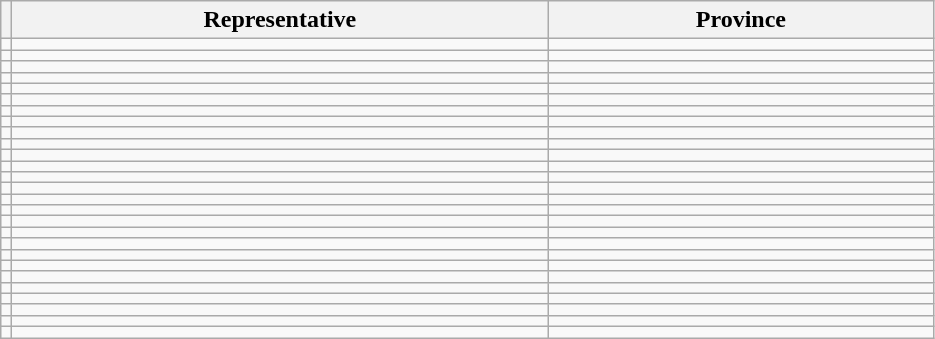<table class="sortable wikitable">
<tr>
<th></th>
<th width="350">Representative</th>
<th width="250">Province</th>
</tr>
<tr>
<td></td>
<td align=left></td>
<td></td>
</tr>
<tr>
<td></td>
<td align=left></td>
<td></td>
</tr>
<tr>
<td></td>
<td align=left></td>
<td></td>
</tr>
<tr>
<td></td>
<td align=left></td>
<td></td>
</tr>
<tr>
<td></td>
<td align=left></td>
<td></td>
</tr>
<tr>
<td></td>
<td align=left></td>
<td></td>
</tr>
<tr>
<td></td>
<td align=left></td>
<td></td>
</tr>
<tr>
<td></td>
<td align=left></td>
<td></td>
</tr>
<tr>
<td></td>
<td align=left></td>
<td></td>
</tr>
<tr>
<td></td>
<td align=left></td>
<td></td>
</tr>
<tr>
<td></td>
<td align=left></td>
<td></td>
</tr>
<tr>
<td></td>
<td align=left></td>
<td></td>
</tr>
<tr>
<td></td>
<td align=left></td>
<td></td>
</tr>
<tr>
<td></td>
<td align=left></td>
<td></td>
</tr>
<tr>
<td></td>
<td align=left></td>
<td></td>
</tr>
<tr>
<td></td>
<td align=left></td>
<td></td>
</tr>
<tr>
<td></td>
<td align=left></td>
<td></td>
</tr>
<tr>
<td></td>
<td align=left></td>
<td></td>
</tr>
<tr>
<td></td>
<td align=left></td>
<td></td>
</tr>
<tr>
<td></td>
<td align=left></td>
<td></td>
</tr>
<tr>
<td></td>
<td align=left></td>
<td></td>
</tr>
<tr>
<td></td>
<td align=left></td>
<td></td>
</tr>
<tr>
<td></td>
<td align=left></td>
<td></td>
</tr>
<tr>
<td></td>
<td align=left></td>
<td></td>
</tr>
<tr>
<td></td>
<td align=left></td>
<td></td>
</tr>
<tr>
<td></td>
<td align=left></td>
<td></td>
</tr>
<tr>
<td></td>
<td align=left></td>
<td></td>
</tr>
</table>
